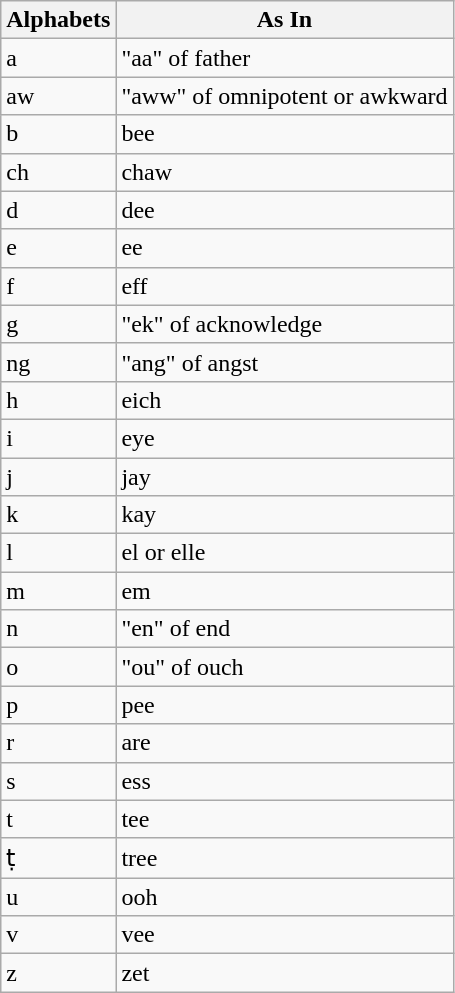<table class="wikitable">
<tr>
<th>Alphabets</th>
<th>As In</th>
</tr>
<tr>
<td>a</td>
<td>"aa" of father</td>
</tr>
<tr>
<td>aw</td>
<td>"aww" of  omnipotent or awkward</td>
</tr>
<tr>
<td>b</td>
<td>bee</td>
</tr>
<tr>
<td>ch</td>
<td>chaw</td>
</tr>
<tr>
<td>d</td>
<td>dee</td>
</tr>
<tr>
<td>e</td>
<td>ee</td>
</tr>
<tr>
<td>f</td>
<td>eff</td>
</tr>
<tr>
<td>g</td>
<td>"ek" of acknowledge</td>
</tr>
<tr>
<td>ng</td>
<td>"ang" of angst</td>
</tr>
<tr>
<td>h</td>
<td>eich</td>
</tr>
<tr>
<td>i</td>
<td>eye</td>
</tr>
<tr>
<td>j</td>
<td>jay</td>
</tr>
<tr>
<td>k</td>
<td>kay</td>
</tr>
<tr>
<td>l</td>
<td>el or elle</td>
</tr>
<tr>
<td>m</td>
<td>em</td>
</tr>
<tr>
<td>n</td>
<td>"en" of end</td>
</tr>
<tr>
<td>o</td>
<td>"ou" of ouch</td>
</tr>
<tr>
<td>p</td>
<td>pee</td>
</tr>
<tr>
<td>r</td>
<td>are</td>
</tr>
<tr>
<td>s</td>
<td>ess</td>
</tr>
<tr>
<td>t</td>
<td>tee</td>
</tr>
<tr>
<td>ṭ</td>
<td>tree</td>
</tr>
<tr>
<td>u</td>
<td>ooh</td>
</tr>
<tr>
<td>v</td>
<td>vee</td>
</tr>
<tr>
<td>z</td>
<td>zet</td>
</tr>
</table>
